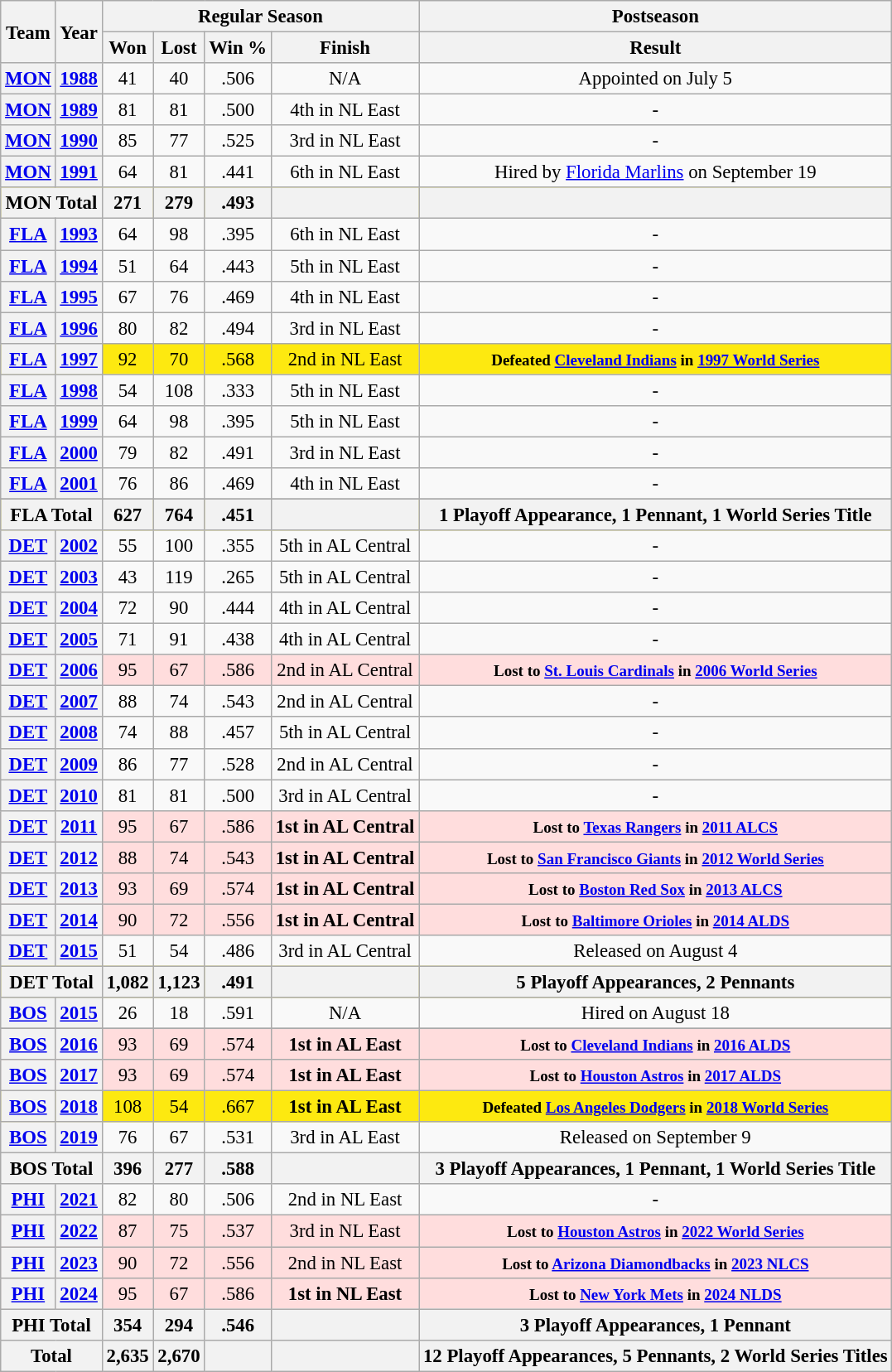<table class="wikitable" style="font-size: 95%; text-align:center;">
<tr>
<th rowspan="2">Team</th>
<th rowspan="2">Year</th>
<th colspan="4">Regular Season</th>
<th colspan="1">Postseason</th>
</tr>
<tr>
<th>Won</th>
<th>Lost</th>
<th>Win %</th>
<th>Finish</th>
<th>Result</th>
</tr>
<tr>
<th><a href='#'>MON</a></th>
<th><a href='#'>1988</a></th>
<td>41</td>
<td>40</td>
<td>.506</td>
<td>N/A</td>
<td>Appointed on July 5</td>
</tr>
<tr>
<th><a href='#'>MON</a></th>
<th><a href='#'>1989</a></th>
<td>81</td>
<td>81</td>
<td>.500</td>
<td>4th in NL East</td>
<td>-</td>
</tr>
<tr>
<th><a href='#'>MON</a></th>
<th><a href='#'>1990</a></th>
<td>85</td>
<td>77</td>
<td>.525</td>
<td>3rd in NL East</td>
<td>-</td>
</tr>
<tr>
<th><a href='#'>MON</a></th>
<th><a href='#'>1991</a></th>
<td>64</td>
<td>81</td>
<td>.441</td>
<td>6th in NL East</td>
<td>Hired by <a href='#'>Florida Marlins</a> on September 19</td>
</tr>
<tr ! style="background:#FDE910;">
<th colspan="2">MON Total</th>
<th>271</th>
<th>279</th>
<th>.493</th>
<th></th>
<th></th>
</tr>
<tr>
<th><a href='#'>FLA</a></th>
<th><a href='#'>1993</a></th>
<td>64</td>
<td>98</td>
<td>.395</td>
<td>6th in NL East</td>
<td>-</td>
</tr>
<tr>
<th><a href='#'>FLA</a></th>
<th><a href='#'>1994</a></th>
<td>51</td>
<td>64</td>
<td>.443</td>
<td>5th in NL East</td>
<td>-</td>
</tr>
<tr>
<th><a href='#'>FLA</a></th>
<th><a href='#'>1995</a></th>
<td>67</td>
<td>76</td>
<td>.469</td>
<td>4th in NL East</td>
<td>-</td>
</tr>
<tr>
<th><a href='#'>FLA</a></th>
<th><a href='#'>1996</a></th>
<td>80</td>
<td>82</td>
<td>.494</td>
<td>3rd in NL East</td>
<td>-</td>
</tr>
<tr ! style="background:#FDE910;">
<th><a href='#'>FLA</a></th>
<th><a href='#'>1997</a></th>
<td>92</td>
<td>70</td>
<td>.568</td>
<td>2nd in NL East</td>
<td><small><strong>Defeated <a href='#'>Cleveland Indians</a> in <a href='#'>1997 World Series</a></strong></small></td>
</tr>
<tr>
<th><a href='#'>FLA</a></th>
<th><a href='#'>1998</a></th>
<td>54</td>
<td>108</td>
<td>.333</td>
<td>5th in NL East</td>
<td>-</td>
</tr>
<tr>
<th><a href='#'>FLA</a></th>
<th><a href='#'>1999</a></th>
<td>64</td>
<td>98</td>
<td>.395</td>
<td>5th in NL East</td>
<td>-</td>
</tr>
<tr>
<th><a href='#'>FLA</a></th>
<th><a href='#'>2000</a></th>
<td>79</td>
<td>82</td>
<td>.491</td>
<td>3rd in NL East</td>
<td>-</td>
</tr>
<tr>
<th><a href='#'>FLA</a></th>
<th><a href='#'>2001</a></th>
<td>76</td>
<td>86</td>
<td>.469</td>
<td>4th in NL East</td>
<td>-</td>
</tr>
<tr>
</tr>
<tr ! style="background:#FDE910;">
<th colspan="2">FLA Total</th>
<th>627</th>
<th>764</th>
<th>.451</th>
<th></th>
<th>1 Playoff Appearance, 1 Pennant, 1 World Series Title</th>
</tr>
<tr>
<th><a href='#'>DET</a></th>
<th><a href='#'>2002</a></th>
<td>55</td>
<td>100</td>
<td>.355</td>
<td>5th in AL Central</td>
<td>-</td>
</tr>
<tr>
<th><a href='#'>DET</a></th>
<th><a href='#'>2003</a></th>
<td>43</td>
<td>119</td>
<td>.265</td>
<td>5th in AL Central</td>
<td>-</td>
</tr>
<tr>
<th><a href='#'>DET</a></th>
<th><a href='#'>2004</a></th>
<td>72</td>
<td>90</td>
<td>.444</td>
<td>4th in AL Central</td>
<td>-</td>
</tr>
<tr>
<th><a href='#'>DET</a></th>
<th><a href='#'>2005</a></th>
<td>71</td>
<td>91</td>
<td>.438</td>
<td>4th in AL Central</td>
<td>-</td>
</tr>
<tr ! style="background:#fdd;">
<th><a href='#'>DET</a></th>
<th><a href='#'>2006</a></th>
<td>95</td>
<td>67</td>
<td>.586</td>
<td>2nd in AL Central</td>
<td><small><strong>Lost to <a href='#'>St. Louis Cardinals</a> in <a href='#'>2006 World Series</a></strong></small></td>
</tr>
<tr>
<th><a href='#'>DET</a></th>
<th><a href='#'>2007</a></th>
<td>88</td>
<td>74</td>
<td>.543</td>
<td>2nd in AL Central</td>
<td>-</td>
</tr>
<tr>
<th><a href='#'>DET</a></th>
<th><a href='#'>2008</a></th>
<td>74</td>
<td>88</td>
<td>.457</td>
<td>5th in AL Central</td>
<td>-</td>
</tr>
<tr>
<th><a href='#'>DET</a></th>
<th><a href='#'>2009</a></th>
<td>86</td>
<td>77</td>
<td>.528</td>
<td>2nd in AL Central</td>
<td>-</td>
</tr>
<tr>
<th><a href='#'>DET</a></th>
<th><a href='#'>2010</a></th>
<td>81</td>
<td>81</td>
<td>.500</td>
<td>3rd in AL Central</td>
<td>-</td>
</tr>
<tr ! style="background:#fdd;">
<th><a href='#'>DET</a></th>
<th><a href='#'>2011</a></th>
<td>95</td>
<td>67</td>
<td>.586</td>
<td><strong>1st in AL Central</strong></td>
<td><small><strong>Lost to <a href='#'>Texas Rangers</a> in <a href='#'>2011 ALCS</a></strong></small></td>
</tr>
<tr ! style="background:#fdd;">
<th><a href='#'>DET</a></th>
<th><a href='#'>2012</a></th>
<td>88</td>
<td>74</td>
<td>.543</td>
<td><strong>1st in AL Central</strong></td>
<td><small><strong>Lost to <a href='#'>San Francisco Giants</a> in <a href='#'>2012 World Series</a></strong></small></td>
</tr>
<tr ! style="background:#fdd;">
<th><a href='#'>DET</a></th>
<th><a href='#'>2013</a></th>
<td>93</td>
<td>69</td>
<td>.574</td>
<td><strong>1st in AL Central</strong></td>
<td><small><strong>Lost to <a href='#'>Boston Red Sox</a> in <a href='#'>2013 ALCS</a></strong></small></td>
</tr>
<tr ! style="background:#fdd;">
<th><a href='#'>DET</a></th>
<th><a href='#'>2014</a></th>
<td>90</td>
<td>72</td>
<td>.556</td>
<td><strong>1st in AL Central</strong></td>
<td><small><strong>Lost to <a href='#'>Baltimore Orioles</a> in <a href='#'>2014 ALDS</a></strong></small></td>
</tr>
<tr>
<th><a href='#'>DET</a></th>
<th><a href='#'>2015</a></th>
<td>51</td>
<td>54</td>
<td>.486</td>
<td>3rd in AL Central</td>
<td>Released on August 4</td>
</tr>
<tr ! style="background:#FDE910;">
<th colspan="2">DET Total</th>
<th>1,082</th>
<th>1,123</th>
<th>.491</th>
<th></th>
<th>5 Playoff Appearances, 2 Pennants</th>
</tr>
<tr>
<th><a href='#'>BOS</a></th>
<th><a href='#'>2015</a></th>
<td>26</td>
<td>18</td>
<td>.591</td>
<td>N/A</td>
<td>Hired on August 18</td>
</tr>
<tr>
</tr>
<tr ! style="background:#fdd;">
<th><a href='#'>BOS</a></th>
<th><a href='#'>2016</a></th>
<td>93</td>
<td>69</td>
<td>.574</td>
<td><strong>1st in AL East</strong></td>
<td><small><strong>Lost to <a href='#'>Cleveland Indians</a> in <a href='#'>2016 ALDS</a></strong></small></td>
</tr>
<tr ! style="background:#fdd;">
<th><a href='#'>BOS</a></th>
<th><a href='#'>2017</a></th>
<td>93</td>
<td>69</td>
<td>.574</td>
<td><strong>1st in AL East</strong></td>
<td><small><strong>Lost to <a href='#'>Houston Astros</a> in <a href='#'>2017 ALDS</a></strong></small></td>
</tr>
<tr ! style="background:#FDE910;">
<th><a href='#'>BOS</a></th>
<th><a href='#'>2018</a></th>
<td>108</td>
<td>54</td>
<td>.667</td>
<td><strong>1st in AL East</strong></td>
<td><small><strong>Defeated <a href='#'>Los Angeles Dodgers</a> in <a href='#'>2018 World Series</a></strong></small></td>
</tr>
<tr>
<th><a href='#'>BOS</a></th>
<th><a href='#'>2019</a></th>
<td>76</td>
<td>67</td>
<td>.531</td>
<td>3rd in AL East  </td>
<td>Released on September 9</td>
</tr>
<tr>
<th colspan="2">BOS Total</th>
<th>396</th>
<th>277</th>
<th>.588</th>
<th></th>
<th>3 Playoff Appearances, 1 Pennant, 1 World Series Title</th>
</tr>
<tr>
<th><a href='#'>PHI</a></th>
<th><a href='#'>2021</a></th>
<td>82</td>
<td>80</td>
<td>.506</td>
<td>2nd in NL East</td>
<td>-</td>
</tr>
<tr ! style="background:#fdd;">
<th><a href='#'>PHI</a></th>
<th><a href='#'>2022</a></th>
<td>87</td>
<td>75</td>
<td>.537</td>
<td>3rd in NL East</td>
<td><small><strong>Lost to <a href='#'>Houston Astros</a> in <a href='#'>2022 World Series</a></strong></small></td>
</tr>
<tr ! style="background:#fdd;">
<th><a href='#'>PHI</a></th>
<th><a href='#'>2023</a></th>
<td>90</td>
<td>72</td>
<td>.556</td>
<td>2nd in NL East</td>
<td><small><strong>Lost to <a href='#'>Arizona Diamondbacks</a> in <a href='#'>2023 NLCS</a></strong></small></td>
</tr>
<tr ! style="background:#fdd;">
<th><a href='#'>PHI</a></th>
<th><a href='#'>2024</a></th>
<td>95</td>
<td>67</td>
<td>.586</td>
<td><strong>1st in NL East</strong></td>
<td><small><strong>Lost to <a href='#'>New York Mets</a> in <a href='#'>2024 NLDS</a></strong></small></td>
</tr>
<tr>
<th colspan="2">PHI Total</th>
<th>354</th>
<th>294</th>
<th>.546</th>
<th></th>
<th>3 Playoff Appearances, 1 Pennant</th>
</tr>
<tr>
<th colspan="2">Total</th>
<th>2,635</th>
<th>2,670</th>
<th></th>
<th></th>
<th>12 Playoff Appearances, 5 Pennants, 2 World Series Titles</th>
</tr>
</table>
